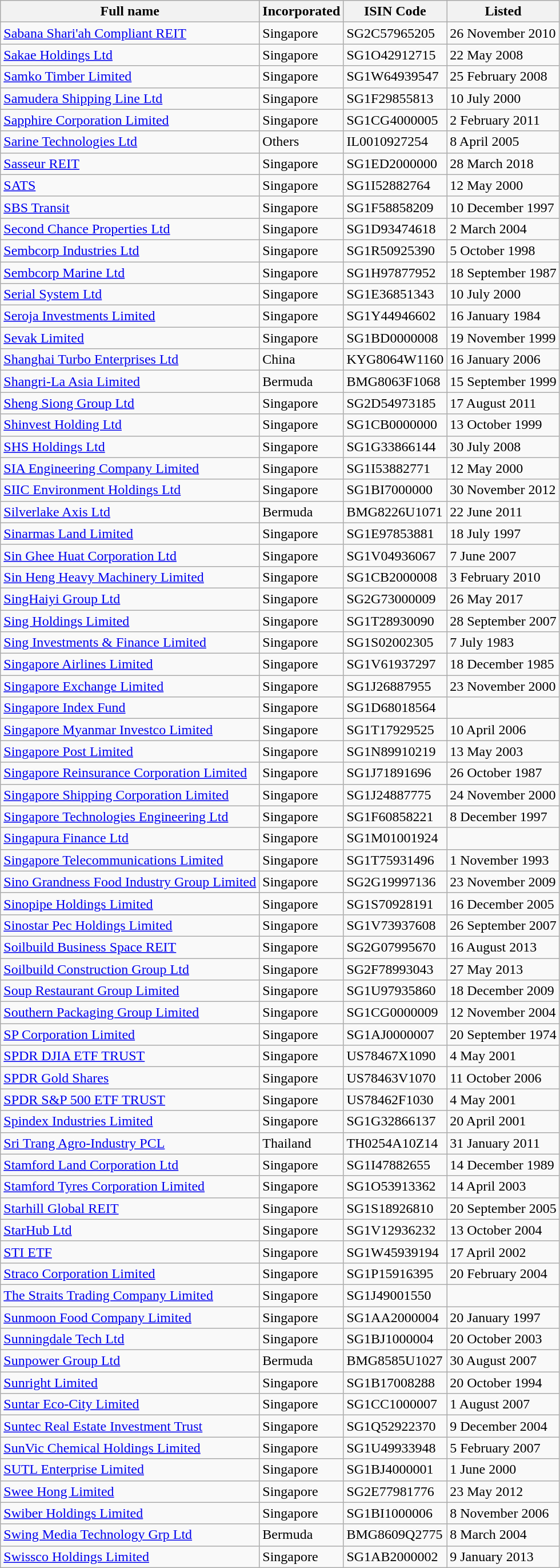<table class="wikitable">
<tr>
<th>Full name</th>
<th>Incorporated</th>
<th>ISIN Code</th>
<th>Listed</th>
</tr>
<tr>
<td><a href='#'>Sabana Shari'ah Compliant REIT</a></td>
<td>Singapore</td>
<td>SG2C57965205</td>
<td>26 November 2010</td>
</tr>
<tr>
<td><a href='#'>Sakae Holdings Ltd</a></td>
<td>Singapore</td>
<td>SG1O42912715</td>
<td>22 May 2008</td>
</tr>
<tr>
<td><a href='#'>Samko Timber Limited</a></td>
<td>Singapore</td>
<td>SG1W64939547</td>
<td>25 February 2008</td>
</tr>
<tr>
<td><a href='#'>Samudera Shipping Line Ltd</a></td>
<td>Singapore</td>
<td>SG1F29855813</td>
<td>10 July 2000</td>
</tr>
<tr>
<td><a href='#'>Sapphire Corporation Limited</a></td>
<td>Singapore</td>
<td>SG1CG4000005</td>
<td>2 February 2011</td>
</tr>
<tr>
<td><a href='#'>Sarine Technologies Ltd</a></td>
<td>Others</td>
<td>IL0010927254</td>
<td>8 April 2005</td>
</tr>
<tr>
<td><a href='#'>Sasseur REIT</a></td>
<td>Singapore</td>
<td>SG1ED2000000</td>
<td>28 March 2018</td>
</tr>
<tr>
<td><a href='#'>SATS</a></td>
<td>Singapore</td>
<td>SG1I52882764</td>
<td>12 May 2000</td>
</tr>
<tr>
<td><a href='#'>SBS Transit</a></td>
<td>Singapore</td>
<td>SG1F58858209</td>
<td>10 December 1997</td>
</tr>
<tr>
<td><a href='#'>Second Chance Properties Ltd</a></td>
<td>Singapore</td>
<td>SG1D93474618</td>
<td>2 March 2004</td>
</tr>
<tr>
<td><a href='#'>Sembcorp Industries Ltd</a></td>
<td>Singapore</td>
<td>SG1R50925390</td>
<td>5 October 1998</td>
</tr>
<tr>
<td><a href='#'>Sembcorp Marine Ltd</a></td>
<td>Singapore</td>
<td>SG1H97877952</td>
<td>18 September 1987</td>
</tr>
<tr>
<td><a href='#'>Serial System Ltd</a></td>
<td>Singapore</td>
<td>SG1E36851343</td>
<td>10 July 2000</td>
</tr>
<tr>
<td><a href='#'>Seroja Investments Limited</a></td>
<td>Singapore</td>
<td>SG1Y44946602</td>
<td>16 January 1984</td>
</tr>
<tr>
<td><a href='#'>Sevak Limited</a></td>
<td>Singapore</td>
<td>SG1BD0000008</td>
<td>19 November 1999</td>
</tr>
<tr>
<td><a href='#'>Shanghai Turbo Enterprises Ltd</a></td>
<td>China</td>
<td>KYG8064W1160</td>
<td>16 January 2006</td>
</tr>
<tr>
<td><a href='#'>Shangri-La Asia Limited</a></td>
<td>Bermuda</td>
<td>BMG8063F1068</td>
<td>15 September 1999</td>
</tr>
<tr>
<td><a href='#'>Sheng Siong Group Ltd</a></td>
<td>Singapore</td>
<td>SG2D54973185</td>
<td>17 August 2011</td>
</tr>
<tr>
<td><a href='#'>Shinvest Holding Ltd</a></td>
<td>Singapore</td>
<td>SG1CB0000000</td>
<td>13 October 1999</td>
</tr>
<tr>
<td><a href='#'>SHS Holdings Ltd</a></td>
<td>Singapore</td>
<td>SG1G33866144</td>
<td>30 July 2008</td>
</tr>
<tr>
<td><a href='#'>SIA Engineering Company Limited</a></td>
<td>Singapore</td>
<td>SG1I53882771</td>
<td>12 May 2000</td>
</tr>
<tr>
<td><a href='#'>SIIC Environment Holdings Ltd</a></td>
<td>Singapore</td>
<td>SG1BI7000000</td>
<td>30 November 2012</td>
</tr>
<tr>
<td><a href='#'>Silverlake Axis Ltd</a></td>
<td>Bermuda</td>
<td>BMG8226U1071</td>
<td>22 June 2011</td>
</tr>
<tr>
<td><a href='#'>Sinarmas Land Limited</a></td>
<td>Singapore</td>
<td>SG1E97853881</td>
<td>18 July 1997</td>
</tr>
<tr>
<td><a href='#'>Sin Ghee Huat Corporation Ltd</a></td>
<td>Singapore</td>
<td>SG1V04936067</td>
<td>7 June 2007</td>
</tr>
<tr>
<td><a href='#'>Sin Heng Heavy Machinery Limited</a></td>
<td>Singapore</td>
<td>SG1CB2000008</td>
<td>3 February 2010</td>
</tr>
<tr>
<td><a href='#'>SingHaiyi Group Ltd</a></td>
<td>Singapore</td>
<td>SG2G73000009</td>
<td>26 May 2017</td>
</tr>
<tr>
<td><a href='#'>Sing Holdings Limited</a></td>
<td>Singapore</td>
<td>SG1T28930090</td>
<td>28 September 2007</td>
</tr>
<tr>
<td><a href='#'>Sing Investments & Finance Limited</a></td>
<td>Singapore</td>
<td>SG1S02002305</td>
<td>7 July 1983</td>
</tr>
<tr>
<td><a href='#'>Singapore Airlines Limited</a></td>
<td>Singapore</td>
<td>SG1V61937297</td>
<td>18 December 1985</td>
</tr>
<tr>
<td><a href='#'>Singapore Exchange Limited</a></td>
<td>Singapore</td>
<td>SG1J26887955</td>
<td>23 November 2000</td>
</tr>
<tr>
<td><a href='#'>Singapore Index Fund</a></td>
<td>Singapore</td>
<td>SG1D68018564</td>
<td></td>
</tr>
<tr>
<td><a href='#'>Singapore Myanmar Investco Limited</a></td>
<td>Singapore</td>
<td>SG1T17929525</td>
<td>10 April 2006</td>
</tr>
<tr>
<td><a href='#'>Singapore Post Limited</a></td>
<td>Singapore</td>
<td>SG1N89910219</td>
<td>13 May 2003</td>
</tr>
<tr>
<td><a href='#'>Singapore Reinsurance Corporation Limited</a></td>
<td>Singapore</td>
<td>SG1J71891696</td>
<td>26 October 1987</td>
</tr>
<tr>
<td><a href='#'>Singapore Shipping Corporation Limited</a></td>
<td>Singapore</td>
<td>SG1J24887775</td>
<td>24 November 2000</td>
</tr>
<tr>
<td><a href='#'>Singapore Technologies Engineering Ltd</a></td>
<td>Singapore</td>
<td>SG1F60858221</td>
<td>8 December 1997</td>
</tr>
<tr>
<td><a href='#'>Singapura Finance Ltd</a></td>
<td>Singapore</td>
<td>SG1M01001924</td>
<td></td>
</tr>
<tr>
<td><a href='#'>Singapore Telecommunications Limited</a></td>
<td>Singapore</td>
<td>SG1T75931496</td>
<td>1 November 1993</td>
</tr>
<tr>
<td><a href='#'>Sino Grandness Food Industry Group Limited</a></td>
<td>Singapore</td>
<td>SG2G19997136</td>
<td>23 November 2009</td>
</tr>
<tr>
<td><a href='#'>Sinopipe Holdings Limited</a></td>
<td>Singapore</td>
<td>SG1S70928191</td>
<td>16 December 2005</td>
</tr>
<tr>
<td><a href='#'>Sinostar Pec Holdings Limited</a></td>
<td>Singapore</td>
<td>SG1V73937608</td>
<td>26 September 2007</td>
</tr>
<tr>
<td><a href='#'>Soilbuild Business Space REIT</a></td>
<td>Singapore</td>
<td>SG2G07995670</td>
<td>16 August 2013</td>
</tr>
<tr>
<td><a href='#'>Soilbuild Construction Group Ltd</a></td>
<td>Singapore</td>
<td>SG2F78993043</td>
<td>27 May 2013</td>
</tr>
<tr>
<td><a href='#'>Soup Restaurant Group Limited</a></td>
<td>Singapore</td>
<td>SG1U97935860</td>
<td>18 December 2009</td>
</tr>
<tr>
<td><a href='#'>Southern Packaging Group Limited</a></td>
<td>Singapore</td>
<td>SG1CG0000009</td>
<td>12 November 2004</td>
</tr>
<tr>
<td><a href='#'>SP Corporation Limited</a></td>
<td>Singapore</td>
<td>SG1AJ0000007</td>
<td>20 September 1974</td>
</tr>
<tr>
<td><a href='#'>SPDR DJIA ETF TRUST</a></td>
<td>Singapore</td>
<td>US78467X1090</td>
<td>4 May 2001</td>
</tr>
<tr>
<td><a href='#'>SPDR Gold Shares</a></td>
<td>Singapore</td>
<td>US78463V1070</td>
<td>11 October 2006</td>
</tr>
<tr>
<td><a href='#'>SPDR S&P 500 ETF TRUST</a></td>
<td>Singapore</td>
<td>US78462F1030</td>
<td>4 May 2001</td>
</tr>
<tr>
<td><a href='#'>Spindex Industries Limited</a></td>
<td>Singapore</td>
<td>SG1G32866137</td>
<td>20 April 2001</td>
</tr>
<tr>
<td><a href='#'>Sri Trang Agro-Industry PCL</a></td>
<td>Thailand</td>
<td>TH0254A10Z14</td>
<td>31 January 2011</td>
</tr>
<tr>
<td><a href='#'>Stamford Land Corporation Ltd</a></td>
<td>Singapore</td>
<td>SG1I47882655</td>
<td>14 December 1989</td>
</tr>
<tr>
<td><a href='#'>Stamford Tyres Corporation Limited</a></td>
<td>Singapore</td>
<td>SG1O53913362</td>
<td>14 April 2003</td>
</tr>
<tr>
<td><a href='#'>Starhill Global REIT</a></td>
<td>Singapore</td>
<td>SG1S18926810</td>
<td>20 September 2005</td>
</tr>
<tr>
<td><a href='#'>StarHub Ltd</a></td>
<td>Singapore</td>
<td>SG1V12936232</td>
<td>13 October 2004</td>
</tr>
<tr>
<td><a href='#'>STI ETF</a></td>
<td>Singapore</td>
<td>SG1W45939194</td>
<td>17 April 2002</td>
</tr>
<tr>
<td><a href='#'>Straco Corporation Limited</a></td>
<td>Singapore</td>
<td>SG1P15916395</td>
<td>20 February 2004</td>
</tr>
<tr>
<td><a href='#'>The Straits Trading Company Limited</a></td>
<td>Singapore</td>
<td>SG1J49001550</td>
<td></td>
</tr>
<tr>
<td><a href='#'>Sunmoon Food Company Limited</a></td>
<td>Singapore</td>
<td>SG1AA2000004</td>
<td>20 January 1997</td>
</tr>
<tr>
<td><a href='#'>Sunningdale Tech Ltd</a></td>
<td>Singapore</td>
<td>SG1BJ1000004</td>
<td>20 October 2003</td>
</tr>
<tr>
<td><a href='#'>Sunpower Group Ltd</a></td>
<td>Bermuda</td>
<td>BMG8585U1027</td>
<td>30 August 2007</td>
</tr>
<tr>
<td><a href='#'>Sunright Limited</a></td>
<td>Singapore</td>
<td>SG1B17008288</td>
<td>20 October 1994</td>
</tr>
<tr>
<td><a href='#'>Suntar Eco-City Limited</a></td>
<td>Singapore</td>
<td>SG1CC1000007</td>
<td>1 August 2007</td>
</tr>
<tr>
<td><a href='#'>Suntec Real Estate Investment Trust</a></td>
<td>Singapore</td>
<td>SG1Q52922370</td>
<td>9 December 2004</td>
</tr>
<tr>
<td><a href='#'>SunVic Chemical Holdings Limited</a></td>
<td>Singapore</td>
<td>SG1U49933948</td>
<td>5 February 2007</td>
</tr>
<tr>
<td><a href='#'>SUTL Enterprise Limited</a></td>
<td>Singapore</td>
<td>SG1BJ4000001</td>
<td>1 June 2000</td>
</tr>
<tr>
<td><a href='#'>Swee Hong Limited</a></td>
<td>Singapore</td>
<td>SG2E77981776</td>
<td>23 May 2012</td>
</tr>
<tr>
<td><a href='#'>Swiber Holdings Limited</a></td>
<td>Singapore</td>
<td>SG1BI1000006</td>
<td>8 November 2006</td>
</tr>
<tr>
<td><a href='#'>Swing Media Technology Grp Ltd</a></td>
<td>Bermuda</td>
<td>BMG8609Q2775</td>
<td>8 March 2004</td>
</tr>
<tr>
<td><a href='#'>Swissco Holdings Limited</a></td>
<td>Singapore</td>
<td>SG1AB2000002</td>
<td>9 January 2013</td>
</tr>
</table>
